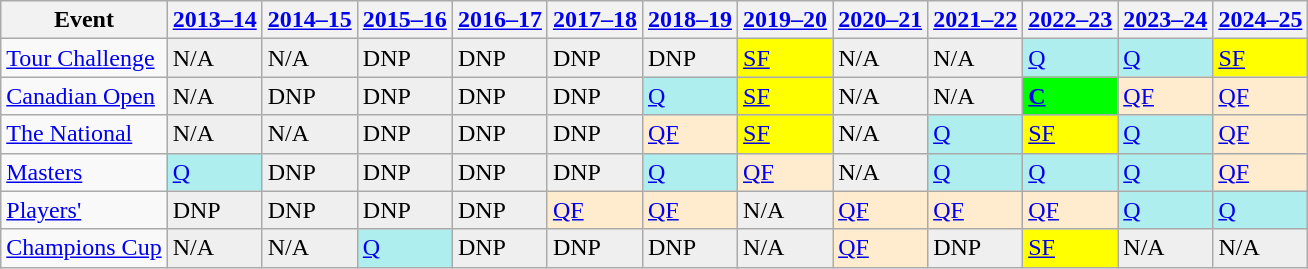<table class="wikitable" border="1">
<tr>
<th>Event</th>
<th><a href='#'>2013–14</a></th>
<th><a href='#'>2014–15</a></th>
<th><a href='#'>2015–16</a></th>
<th><a href='#'>2016–17</a></th>
<th><a href='#'>2017–18</a></th>
<th><a href='#'>2018–19</a></th>
<th><a href='#'>2019–20</a></th>
<th><a href='#'>2020–21</a></th>
<th><a href='#'>2021–22</a></th>
<th><a href='#'>2022–23</a></th>
<th><a href='#'>2023–24</a></th>
<th><a href='#'>2024–25</a></th>
</tr>
<tr>
<td><a href='#'>Tour Challenge</a></td>
<td style="background:#EFEFEF;">N/A</td>
<td style="background:#EFEFEF;">N/A</td>
<td style="background:#EFEFEF;">DNP</td>
<td style="background:#EFEFEF;">DNP</td>
<td style="background:#EFEFEF;">DNP</td>
<td style="background:#EFEFEF;">DNP</td>
<td style="background:yellow;"><a href='#'>SF</a></td>
<td style="background:#EFEFEF;">N/A</td>
<td style="background:#EFEFEF;">N/A</td>
<td style="background:#afeeee;"><a href='#'>Q</a></td>
<td style="background:#afeeee;"><a href='#'>Q</a></td>
<td style="background:yellow;"><a href='#'>SF</a></td>
</tr>
<tr>
<td><a href='#'>Canadian Open</a></td>
<td style="background:#EFEFEF;">N/A</td>
<td style="background:#EFEFEF;">DNP</td>
<td style="background:#EFEFEF;">DNP</td>
<td style="background:#EFEFEF;">DNP</td>
<td style="background:#EFEFEF;">DNP</td>
<td style="background:#afeeee;"><a href='#'>Q</a></td>
<td style="background:yellow;"><a href='#'>SF</a></td>
<td style="background:#EFEFEF;">N/A</td>
<td style="background:#EFEFEF;">N/A</td>
<td style="background:#0f0;"><strong><a href='#'>C</a></strong></td>
<td style="background:#ffebcd;"><a href='#'>QF</a></td>
<td style="background:#ffebcd;"><a href='#'>QF</a></td>
</tr>
<tr>
<td><a href='#'>The National</a></td>
<td style="background:#EFEFEF;">N/A</td>
<td style="background:#EFEFEF;">N/A</td>
<td style="background:#EFEFEF;">DNP</td>
<td style="background:#EFEFEF;">DNP</td>
<td style="background:#EFEFEF;">DNP</td>
<td style="background:#ffebcd;"><a href='#'>QF</a></td>
<td style="background:yellow;"><a href='#'>SF</a></td>
<td style="background:#EFEFEF;">N/A</td>
<td style="background:#afeeee;"><a href='#'>Q</a></td>
<td style="background:yellow;"><a href='#'>SF</a></td>
<td style="background:#afeeee;"><a href='#'>Q</a></td>
<td style="background:#ffebcd;"><a href='#'>QF</a></td>
</tr>
<tr>
<td><a href='#'>Masters</a></td>
<td style="background:#afeeee;"><a href='#'>Q</a></td>
<td style="background:#EFEFEF;">DNP</td>
<td style="background:#EFEFEF;">DNP</td>
<td style="background:#EFEFEF;">DNP</td>
<td style="background:#EFEFEF;">DNP</td>
<td style="background:#afeeee;"><a href='#'>Q</a></td>
<td style="background:#ffebcd;"><a href='#'>QF</a></td>
<td style="background:#EFEFEF;">N/A</td>
<td style="background:#afeeee;"><a href='#'>Q</a></td>
<td style="background:#afeeee;"><a href='#'>Q</a></td>
<td style="background:#afeeee;"><a href='#'>Q</a></td>
<td style="background:#ffebcd;"><a href='#'>QF</a></td>
</tr>
<tr>
<td><a href='#'>Players'</a></td>
<td style="background:#EFEFEF;">DNP</td>
<td style="background:#EFEFEF;">DNP</td>
<td style="background:#EFEFEF;">DNP</td>
<td style="background:#EFEFEF;">DNP</td>
<td style="background:#ffebcd;"><a href='#'>QF</a></td>
<td style="background:#ffebcd;"><a href='#'>QF</a></td>
<td style="background:#EFEFEF;">N/A</td>
<td style="background:#ffebcd;"><a href='#'>QF</a></td>
<td style="background:#ffebcd;"><a href='#'>QF</a></td>
<td style="background:#ffebcd;"><a href='#'>QF</a></td>
<td style="background:#afeeee;"><a href='#'>Q</a></td>
<td style="background:#afeeee;"><a href='#'>Q</a></td>
</tr>
<tr>
<td><a href='#'>Champions Cup</a></td>
<td style="background:#EFEFEF;">N/A</td>
<td style="background:#EFEFEF;">N/A</td>
<td style="background:#afeeee;"><a href='#'>Q</a></td>
<td style="background:#EFEFEF;">DNP</td>
<td style="background:#EFEFEF;">DNP</td>
<td style="background:#EFEFEF;">DNP</td>
<td style="background:#EFEFEF;">N/A</td>
<td style="background:#ffebcd;"><a href='#'>QF</a></td>
<td style="background:#EFEFEF;">DNP</td>
<td style="background:yellow;"><a href='#'>SF</a></td>
<td style="background:#EFEFEF;">N/A</td>
<td style="background:#EFEFEF;">N/A</td>
</tr>
</table>
